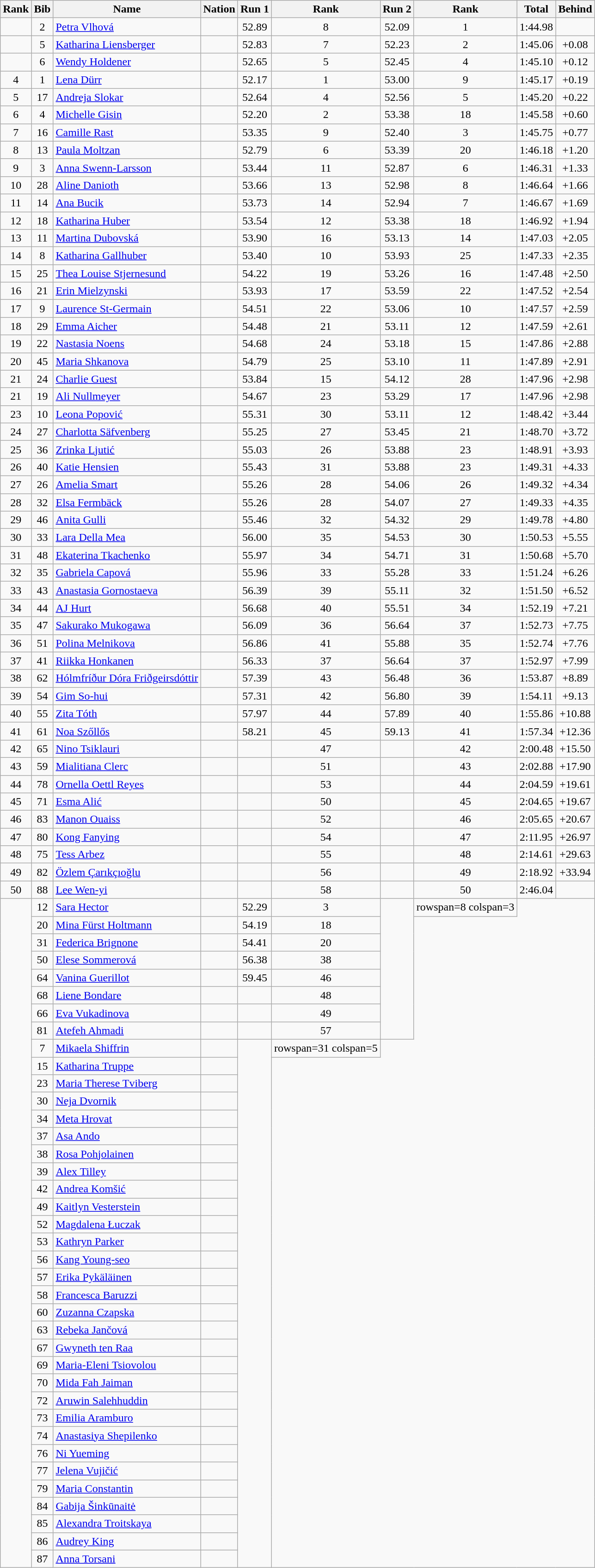<table class="wikitable sortable" style="text-align:center">
<tr>
<th>Rank</th>
<th>Bib</th>
<th>Name</th>
<th>Nation</th>
<th>Run 1</th>
<th>Rank</th>
<th>Run 2</th>
<th>Rank</th>
<th>Total</th>
<th>Behind</th>
</tr>
<tr>
<td></td>
<td>2</td>
<td align=left><a href='#'>Petra Vlhová</a></td>
<td align=left></td>
<td>52.89</td>
<td>8</td>
<td>52.09</td>
<td>1</td>
<td>1:44.98</td>
<td></td>
</tr>
<tr>
<td></td>
<td>5</td>
<td align=left><a href='#'>Katharina Liensberger</a></td>
<td align=left></td>
<td>52.83</td>
<td>7</td>
<td>52.23</td>
<td>2</td>
<td>1:45.06</td>
<td>+0.08</td>
</tr>
<tr>
<td></td>
<td>6</td>
<td align=left><a href='#'>Wendy Holdener</a></td>
<td align=left></td>
<td>52.65</td>
<td>5</td>
<td>52.45</td>
<td>4</td>
<td>1:45.10</td>
<td>+0.12</td>
</tr>
<tr>
<td>4</td>
<td>1</td>
<td align=left><a href='#'>Lena Dürr</a></td>
<td align=left></td>
<td>52.17</td>
<td>1</td>
<td>53.00</td>
<td>9</td>
<td>1:45.17</td>
<td>+0.19</td>
</tr>
<tr>
<td>5</td>
<td>17</td>
<td align=left><a href='#'>Andreja Slokar</a></td>
<td align=left></td>
<td>52.64</td>
<td>4</td>
<td>52.56</td>
<td>5</td>
<td>1:45.20</td>
<td>+0.22</td>
</tr>
<tr>
<td>6</td>
<td>4</td>
<td align=left><a href='#'>Michelle Gisin</a></td>
<td align=left></td>
<td>52.20</td>
<td>2</td>
<td>53.38</td>
<td>18</td>
<td>1:45.58</td>
<td>+0.60</td>
</tr>
<tr>
<td>7</td>
<td>16</td>
<td align=left><a href='#'>Camille Rast</a></td>
<td align=left></td>
<td>53.35</td>
<td>9</td>
<td>52.40</td>
<td>3</td>
<td>1:45.75</td>
<td>+0.77</td>
</tr>
<tr>
<td>8</td>
<td>13</td>
<td align=left><a href='#'>Paula Moltzan</a></td>
<td align=left></td>
<td>52.79</td>
<td>6</td>
<td>53.39</td>
<td>20</td>
<td>1:46.18</td>
<td>+1.20</td>
</tr>
<tr>
<td>9</td>
<td>3</td>
<td align=left><a href='#'>Anna Swenn-Larsson</a></td>
<td align=left></td>
<td>53.44</td>
<td>11</td>
<td>52.87</td>
<td>6</td>
<td>1:46.31</td>
<td>+1.33</td>
</tr>
<tr>
<td>10</td>
<td>28</td>
<td align=left><a href='#'>Aline Danioth</a></td>
<td align=left></td>
<td>53.66</td>
<td>13</td>
<td>52.98</td>
<td>8</td>
<td>1:46.64</td>
<td>+1.66</td>
</tr>
<tr>
<td>11</td>
<td>14</td>
<td align=left><a href='#'>Ana Bucik</a></td>
<td align=left></td>
<td>53.73</td>
<td>14</td>
<td>52.94</td>
<td>7</td>
<td>1:46.67</td>
<td>+1.69</td>
</tr>
<tr>
<td>12</td>
<td>18</td>
<td align=left><a href='#'>Katharina Huber</a></td>
<td align=left></td>
<td>53.54</td>
<td>12</td>
<td>53.38</td>
<td>18</td>
<td>1:46.92</td>
<td>+1.94</td>
</tr>
<tr>
<td>13</td>
<td>11</td>
<td align=left><a href='#'>Martina Dubovská</a></td>
<td align=left></td>
<td>53.90</td>
<td>16</td>
<td>53.13</td>
<td>14</td>
<td>1:47.03</td>
<td>+2.05</td>
</tr>
<tr>
<td>14</td>
<td>8</td>
<td align=left><a href='#'>Katharina Gallhuber</a></td>
<td align=left></td>
<td>53.40</td>
<td>10</td>
<td>53.93</td>
<td>25</td>
<td>1:47.33</td>
<td>+2.35</td>
</tr>
<tr>
<td>15</td>
<td>25</td>
<td align=left><a href='#'>Thea Louise Stjernesund</a></td>
<td align=left></td>
<td>54.22</td>
<td>19</td>
<td>53.26</td>
<td>16</td>
<td>1:47.48</td>
<td>+2.50</td>
</tr>
<tr>
<td>16</td>
<td>21</td>
<td align=left><a href='#'>Erin Mielzynski</a></td>
<td align=left></td>
<td>53.93</td>
<td>17</td>
<td>53.59</td>
<td>22</td>
<td>1:47.52</td>
<td>+2.54</td>
</tr>
<tr>
<td>17</td>
<td>9</td>
<td align=left><a href='#'>Laurence St-Germain</a></td>
<td align=left></td>
<td>54.51</td>
<td>22</td>
<td>53.06</td>
<td>10</td>
<td>1:47.57</td>
<td>+2.59</td>
</tr>
<tr>
<td>18</td>
<td>29</td>
<td align=left><a href='#'>Emma Aicher</a></td>
<td align=left></td>
<td>54.48</td>
<td>21</td>
<td>53.11</td>
<td>12</td>
<td>1:47.59</td>
<td>+2.61</td>
</tr>
<tr>
<td>19</td>
<td>22</td>
<td align=left><a href='#'>Nastasia Noens</a></td>
<td align=left></td>
<td>54.68</td>
<td>24</td>
<td>53.18</td>
<td>15</td>
<td>1:47.86</td>
<td>+2.88</td>
</tr>
<tr>
<td>20</td>
<td>45</td>
<td align=left><a href='#'>Maria Shkanova</a></td>
<td align=left></td>
<td>54.79</td>
<td>25</td>
<td>53.10</td>
<td>11</td>
<td>1:47.89</td>
<td>+2.91</td>
</tr>
<tr>
<td>21</td>
<td>24</td>
<td align=left><a href='#'>Charlie Guest</a></td>
<td align=left></td>
<td>53.84</td>
<td>15</td>
<td>54.12</td>
<td>28</td>
<td>1:47.96</td>
<td>+2.98</td>
</tr>
<tr>
<td>21</td>
<td>19</td>
<td align=left><a href='#'>Ali Nullmeyer</a></td>
<td align=left></td>
<td>54.67</td>
<td>23</td>
<td>53.29</td>
<td>17</td>
<td>1:47.96</td>
<td>+2.98</td>
</tr>
<tr>
<td>23</td>
<td>10</td>
<td align=left><a href='#'>Leona Popović</a></td>
<td align=left></td>
<td>55.31</td>
<td>30</td>
<td>53.11</td>
<td>12</td>
<td>1:48.42</td>
<td>+3.44</td>
</tr>
<tr>
<td>24</td>
<td>27</td>
<td align=left><a href='#'>Charlotta Säfvenberg</a></td>
<td align=left></td>
<td>55.25</td>
<td>27</td>
<td>53.45</td>
<td>21</td>
<td>1:48.70</td>
<td>+3.72</td>
</tr>
<tr>
<td>25</td>
<td>36</td>
<td align=left><a href='#'>Zrinka Ljutić</a></td>
<td align=left></td>
<td>55.03</td>
<td>26</td>
<td>53.88</td>
<td>23</td>
<td>1:48.91</td>
<td>+3.93</td>
</tr>
<tr>
<td>26</td>
<td>40</td>
<td align=left><a href='#'>Katie Hensien</a></td>
<td align=left></td>
<td>55.43</td>
<td>31</td>
<td>53.88</td>
<td>23</td>
<td>1:49.31</td>
<td>+4.33</td>
</tr>
<tr>
<td>27</td>
<td>26</td>
<td align=left><a href='#'>Amelia Smart</a></td>
<td align=left></td>
<td>55.26</td>
<td>28</td>
<td>54.06</td>
<td>26</td>
<td>1:49.32</td>
<td>+4.34</td>
</tr>
<tr>
<td>28</td>
<td>32</td>
<td align=left><a href='#'>Elsa Fermbäck</a></td>
<td align=left></td>
<td>55.26</td>
<td>28</td>
<td>54.07</td>
<td>27</td>
<td>1:49.33</td>
<td>+4.35</td>
</tr>
<tr>
<td>29</td>
<td>46</td>
<td align=left><a href='#'>Anita Gulli</a></td>
<td align=left></td>
<td>55.46</td>
<td>32</td>
<td>54.32</td>
<td>29</td>
<td>1:49.78</td>
<td>+4.80</td>
</tr>
<tr>
<td>30</td>
<td>33</td>
<td align=left><a href='#'>Lara Della Mea</a></td>
<td align=left></td>
<td>56.00</td>
<td>35</td>
<td>54.53</td>
<td>30</td>
<td>1:50.53</td>
<td>+5.55</td>
</tr>
<tr>
<td>31</td>
<td>48</td>
<td align=left><a href='#'>Ekaterina Tkachenko</a></td>
<td align=left></td>
<td>55.97</td>
<td>34</td>
<td>54.71</td>
<td>31</td>
<td>1:50.68</td>
<td>+5.70</td>
</tr>
<tr>
<td>32</td>
<td>35</td>
<td align=left><a href='#'>Gabriela Capová</a></td>
<td align=left></td>
<td>55.96</td>
<td>33</td>
<td>55.28</td>
<td>33</td>
<td>1:51.24</td>
<td>+6.26</td>
</tr>
<tr>
<td>33</td>
<td>43</td>
<td align=left><a href='#'>Anastasia Gornostaeva</a></td>
<td align=left></td>
<td>56.39</td>
<td>39</td>
<td>55.11</td>
<td>32</td>
<td>1:51.50</td>
<td>+6.52</td>
</tr>
<tr>
<td>34</td>
<td>44</td>
<td align=left><a href='#'>AJ Hurt</a></td>
<td align=left></td>
<td>56.68</td>
<td>40</td>
<td>55.51</td>
<td>34</td>
<td>1:52.19</td>
<td>+7.21</td>
</tr>
<tr>
<td>35</td>
<td>47</td>
<td align=left><a href='#'>Sakurako Mukogawa</a></td>
<td align=left></td>
<td>56.09</td>
<td>36</td>
<td>56.64</td>
<td>37</td>
<td>1:52.73</td>
<td>+7.75</td>
</tr>
<tr>
<td>36</td>
<td>51</td>
<td align=left><a href='#'>Polina Melnikova</a></td>
<td align=left></td>
<td>56.86</td>
<td>41</td>
<td>55.88</td>
<td>35</td>
<td>1:52.74</td>
<td>+7.76</td>
</tr>
<tr>
<td>37</td>
<td>41</td>
<td align=left><a href='#'>Riikka Honkanen</a></td>
<td align=left></td>
<td>56.33</td>
<td>37</td>
<td>56.64</td>
<td>37</td>
<td>1:52.97</td>
<td>+7.99</td>
</tr>
<tr>
<td>38</td>
<td>62</td>
<td align=left><a href='#'>Hólmfríður Dóra Friðgeirsdóttir</a></td>
<td align=left></td>
<td>57.39</td>
<td>43</td>
<td>56.48</td>
<td>36</td>
<td>1:53.87</td>
<td>+8.89</td>
</tr>
<tr>
<td>39</td>
<td>54</td>
<td align=left><a href='#'>Gim So-hui</a></td>
<td align=left></td>
<td>57.31</td>
<td>42</td>
<td>56.80</td>
<td>39</td>
<td>1:54.11</td>
<td>+9.13</td>
</tr>
<tr>
<td>40</td>
<td>55</td>
<td align=left><a href='#'>Zita Tóth</a></td>
<td align=left></td>
<td>57.97</td>
<td>44</td>
<td>57.89</td>
<td>40</td>
<td>1:55.86</td>
<td>+10.88</td>
</tr>
<tr>
<td>41</td>
<td>61</td>
<td align=left><a href='#'>Noa Szőllős</a></td>
<td align=left></td>
<td>58.21</td>
<td>45</td>
<td>59.13</td>
<td>41</td>
<td>1:57.34</td>
<td>+12.36</td>
</tr>
<tr>
<td>42</td>
<td>65</td>
<td align=left><a href='#'>Nino Tsiklauri</a></td>
<td align=left></td>
<td></td>
<td>47</td>
<td></td>
<td>42</td>
<td>2:00.48</td>
<td>+15.50</td>
</tr>
<tr>
<td>43</td>
<td>59</td>
<td align=left><a href='#'>Mialitiana Clerc</a></td>
<td align=left></td>
<td></td>
<td>51</td>
<td></td>
<td>43</td>
<td>2:02.88</td>
<td>+17.90</td>
</tr>
<tr>
<td>44</td>
<td>78</td>
<td align=left><a href='#'>Ornella Oettl Reyes</a></td>
<td align=left></td>
<td></td>
<td>53</td>
<td></td>
<td>44</td>
<td>2:04.59</td>
<td>+19.61</td>
</tr>
<tr>
<td>45</td>
<td>71</td>
<td align=left><a href='#'>Esma Alić</a></td>
<td align=left></td>
<td></td>
<td>50</td>
<td></td>
<td>45</td>
<td>2:04.65</td>
<td>+19.67</td>
</tr>
<tr>
<td>46</td>
<td>83</td>
<td align=left><a href='#'>Manon Ouaiss</a></td>
<td align=left></td>
<td></td>
<td>52</td>
<td></td>
<td>46</td>
<td>2:05.65</td>
<td>+20.67</td>
</tr>
<tr>
<td>47</td>
<td>80</td>
<td align=left><a href='#'>Kong Fanying</a></td>
<td align=left></td>
<td></td>
<td>54</td>
<td></td>
<td>47</td>
<td>2:11.95</td>
<td>+26.97</td>
</tr>
<tr>
<td>48</td>
<td>75</td>
<td align=left><a href='#'>Tess Arbez</a></td>
<td align=left></td>
<td></td>
<td>55</td>
<td></td>
<td>48</td>
<td>2:14.61</td>
<td>+29.63</td>
</tr>
<tr>
<td>49</td>
<td>82</td>
<td align=left><a href='#'>Özlem Çarıkçıoğlu</a></td>
<td align=left></td>
<td></td>
<td>56</td>
<td></td>
<td>49</td>
<td>2:18.92</td>
<td>+33.94</td>
</tr>
<tr>
<td>50</td>
<td>88</td>
<td align=left><a href='#'>Lee Wen-yi</a></td>
<td align=left></td>
<td></td>
<td>58</td>
<td></td>
<td>50</td>
<td>2:46.04</td>
<td></td>
</tr>
<tr>
<td rowspan="38"></td>
<td>12</td>
<td align=left><a href='#'>Sara Hector</a></td>
<td align=left></td>
<td>52.29</td>
<td>3</td>
<td rowspan=8></td>
<td>rowspan=8 colspan=3 </td>
</tr>
<tr>
<td>20</td>
<td align=left><a href='#'>Mina Fürst Holtmann</a></td>
<td align=left></td>
<td>54.19</td>
<td>18</td>
</tr>
<tr>
<td>31</td>
<td align=left><a href='#'>Federica Brignone</a></td>
<td align=left></td>
<td>54.41</td>
<td>20</td>
</tr>
<tr>
<td>50</td>
<td align=left><a href='#'>Elese Sommerová</a></td>
<td align=left></td>
<td>56.38</td>
<td>38</td>
</tr>
<tr>
<td>64</td>
<td align=left><a href='#'>Vanina Guerillot</a></td>
<td align=left></td>
<td>59.45</td>
<td>46</td>
</tr>
<tr>
<td>68</td>
<td align=left><a href='#'>Liene Bondare</a></td>
<td align=left></td>
<td></td>
<td>48</td>
</tr>
<tr>
<td>66</td>
<td align=left><a href='#'>Eva Vukadinova</a></td>
<td align=left></td>
<td></td>
<td>49</td>
</tr>
<tr>
<td>81</td>
<td align=left><a href='#'>Atefeh Ahmadi</a></td>
<td align=left></td>
<td></td>
<td>57</td>
</tr>
<tr>
<td>7</td>
<td align=left><a href='#'>Mikaela Shiffrin</a></td>
<td align=left></td>
<td rowspan="30"></td>
<td>rowspan=31 colspan=5 </td>
</tr>
<tr>
<td>15</td>
<td align=left><a href='#'>Katharina Truppe</a></td>
<td align=left></td>
</tr>
<tr>
<td>23</td>
<td align=left><a href='#'>Maria Therese Tviberg</a></td>
<td align=left></td>
</tr>
<tr>
<td>30</td>
<td align=left><a href='#'>Neja Dvornik</a></td>
<td align=left></td>
</tr>
<tr>
<td>34</td>
<td align=left><a href='#'>Meta Hrovat</a></td>
<td align=left></td>
</tr>
<tr>
<td>37</td>
<td align=left><a href='#'>Asa Ando</a></td>
<td align=left></td>
</tr>
<tr>
<td>38</td>
<td align=left><a href='#'>Rosa Pohjolainen</a></td>
<td align=left></td>
</tr>
<tr>
<td>39</td>
<td align=left><a href='#'>Alex Tilley</a></td>
<td align=left></td>
</tr>
<tr>
<td>42</td>
<td align=left><a href='#'>Andrea Komšić</a></td>
<td align=left></td>
</tr>
<tr>
<td>49</td>
<td align=left><a href='#'>Kaitlyn Vesterstein</a></td>
<td align=left></td>
</tr>
<tr>
<td>52</td>
<td align=left><a href='#'>Magdalena Łuczak</a></td>
<td align=left></td>
</tr>
<tr>
<td>53</td>
<td align=left><a href='#'>Kathryn Parker</a></td>
<td align=left></td>
</tr>
<tr>
<td>56</td>
<td align=left><a href='#'>Kang Young-seo</a></td>
<td align=left></td>
</tr>
<tr>
<td>57</td>
<td align=left><a href='#'>Erika Pykäläinen</a></td>
<td align=left></td>
</tr>
<tr>
<td>58</td>
<td align=left><a href='#'>Francesca Baruzzi</a></td>
<td align=left></td>
</tr>
<tr>
<td>60</td>
<td align=left><a href='#'>Zuzanna Czapska</a></td>
<td align=left></td>
</tr>
<tr>
<td>63</td>
<td align=left><a href='#'>Rebeka Jančová</a></td>
<td align=left></td>
</tr>
<tr>
<td>67</td>
<td align=left><a href='#'>Gwyneth ten Raa</a></td>
<td align=left></td>
</tr>
<tr>
<td>69</td>
<td align=left><a href='#'>Maria-Eleni Tsiovolou</a></td>
<td align=left></td>
</tr>
<tr>
<td>70</td>
<td align=left><a href='#'>Mida Fah Jaiman</a></td>
<td align=left></td>
</tr>
<tr>
<td>72</td>
<td align=left><a href='#'>Aruwin Salehhuddin</a></td>
<td align=left></td>
</tr>
<tr>
<td>73</td>
<td align=left><a href='#'>Emilia Aramburo</a></td>
<td align=left></td>
</tr>
<tr>
<td>74</td>
<td align=left><a href='#'>Anastasiya Shepilenko</a></td>
<td align=left></td>
</tr>
<tr>
<td>76</td>
<td align=left><a href='#'>Ni Yueming</a></td>
<td align=left></td>
</tr>
<tr>
<td>77</td>
<td align=left><a href='#'>Jelena Vujičić</a></td>
<td align=left></td>
</tr>
<tr>
<td>79</td>
<td align=left><a href='#'>Maria Constantin</a></td>
<td align=left></td>
</tr>
<tr>
<td>84</td>
<td align=left><a href='#'>Gabija Šinkūnaitė</a></td>
<td align=left></td>
</tr>
<tr>
<td>85</td>
<td align=left><a href='#'>Alexandra Troitskaya</a></td>
<td align=left></td>
</tr>
<tr>
<td>86</td>
<td align=left><a href='#'>Audrey King</a></td>
<td align=left></td>
</tr>
<tr>
<td>87</td>
<td align=left><a href='#'>Anna Torsani</a></td>
<td align=left></td>
</tr>
</table>
